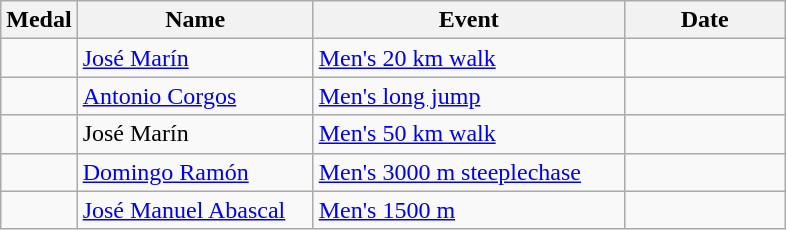<table class="wikitable sortable" style="font-size:100%">
<tr>
<th>Medal</th>
<th width=150>Name</th>
<th width=200>Event</th>
<th width=100>Date</th>
</tr>
<tr>
<td></td>
<td><a href='#'>José Marín</a></td>
<td><a href='#'>Men's 20 km walk</a></td>
<td></td>
</tr>
<tr>
<td></td>
<td><a href='#'>Antonio Corgos</a></td>
<td><a href='#'>Men's long jump</a></td>
<td></td>
</tr>
<tr>
<td></td>
<td>José Marín</td>
<td><a href='#'>Men's 50 km walk</a></td>
<td></td>
</tr>
<tr>
<td></td>
<td><a href='#'>Domingo Ramón</a></td>
<td><a href='#'>Men's 3000 m steeplechase</a></td>
<td></td>
</tr>
<tr>
<td></td>
<td><a href='#'>José Manuel Abascal</a></td>
<td><a href='#'>Men's 1500 m</a></td>
<td></td>
</tr>
</table>
